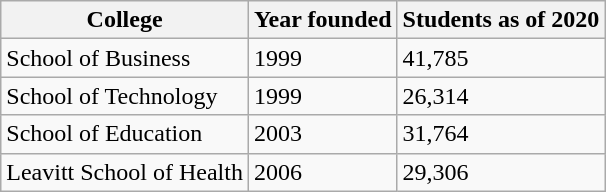<table class="wikitable">
<tr>
<th>College</th>
<th>Year founded</th>
<th>Students as of 2020</th>
</tr>
<tr>
<td>School of Business</td>
<td>1999</td>
<td>41,785</td>
</tr>
<tr>
<td>School of Technology</td>
<td>1999</td>
<td>26,314</td>
</tr>
<tr>
<td>School of Education</td>
<td>2003</td>
<td>31,764</td>
</tr>
<tr>
<td>Leavitt School of Health</td>
<td>2006</td>
<td>29,306</td>
</tr>
</table>
